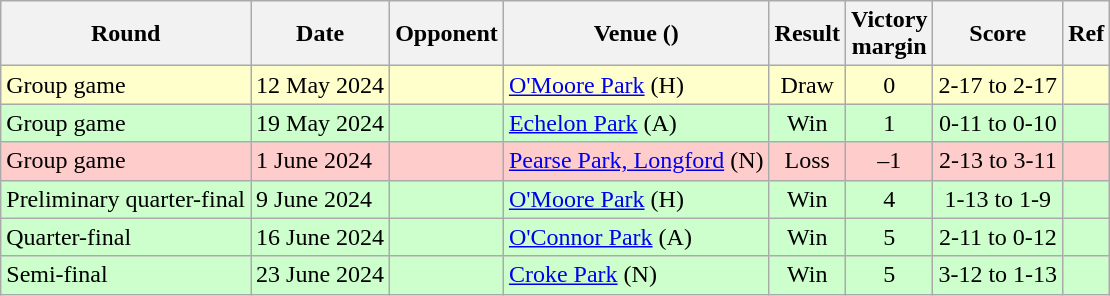<table class="wikitable">
<tr>
<th>Round</th>
<th>Date</th>
<th>Opponent</th>
<th>Venue ()</th>
<th>Result</th>
<th>Victory<br>margin</th>
<th>Score</th>
<th>Ref</th>
</tr>
<tr style="background-color: #ffc;">
<td>Group game</td>
<td>12 May 2024</td>
<td> </td>
<td><a href='#'>O'Moore Park</a> (H)</td>
<td align="center">Draw</td>
<td align="center">0</td>
<td align="center">2-17 to 2-17</td>
<td></td>
</tr>
<tr style="background-color: #cfc;">
<td>Group game</td>
<td>19 May 2024</td>
<td> </td>
<td><a href='#'>Echelon Park</a> (A)</td>
<td align="center">Win</td>
<td align="center">1</td>
<td align="center">0-11 to 0-10</td>
<td></td>
</tr>
<tr style="background-color: #fcc;">
<td>Group game</td>
<td>1 June 2024</td>
<td> </td>
<td><a href='#'>Pearse Park, Longford</a> (N)</td>
<td align="center">Loss</td>
<td align="center">–1</td>
<td align="center">2-13 to 3-11</td>
<td></td>
</tr>
<tr style="background-color: #cfc;">
<td>Preliminary quarter-final</td>
<td>9 June 2024</td>
<td> </td>
<td><a href='#'>O'Moore Park</a> (H)</td>
<td align="center">Win</td>
<td align="center">4</td>
<td align="center">1-13 to 1-9</td>
<td></td>
</tr>
<tr style="background-color: #cfc;">
<td>Quarter-final</td>
<td>16 June 2024</td>
<td> </td>
<td><a href='#'>O'Connor Park</a> (A)</td>
<td align="center">Win</td>
<td align="center">5</td>
<td align="center">2-11 to 0-12</td>
<td></td>
</tr>
<tr style="background-color: #cfc;">
<td>Semi-final</td>
<td>23 June 2024</td>
<td> </td>
<td><a href='#'>Croke Park</a> (N)</td>
<td align="center">Win</td>
<td align="center">5</td>
<td align="center">3-12 to 1-13</td>
<td></td>
</tr>
</table>
